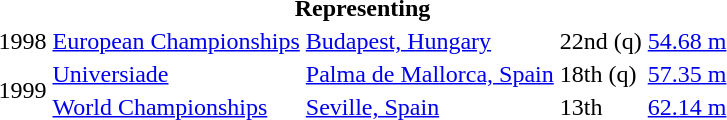<table>
<tr>
<th colspan="5">Representing </th>
</tr>
<tr>
<td>1998</td>
<td><a href='#'>European Championships</a></td>
<td><a href='#'>Budapest, Hungary</a></td>
<td>22nd (q)</td>
<td><a href='#'>54.68 m</a></td>
</tr>
<tr>
<td rowspan=2>1999</td>
<td><a href='#'>Universiade</a></td>
<td><a href='#'>Palma de Mallorca, Spain</a></td>
<td>18th (q)</td>
<td><a href='#'>57.35 m</a></td>
</tr>
<tr>
<td><a href='#'>World Championships</a></td>
<td><a href='#'>Seville, Spain</a></td>
<td>13th</td>
<td><a href='#'>62.14 m</a></td>
</tr>
</table>
